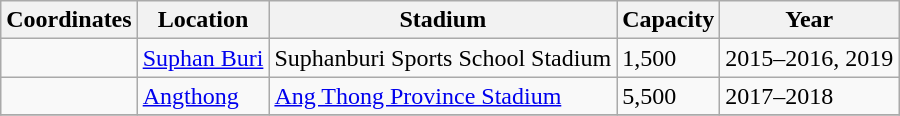<table class="wikitable sortable">
<tr>
<th>Coordinates</th>
<th>Location</th>
<th>Stadium</th>
<th>Capacity</th>
<th>Year</th>
</tr>
<tr>
<td></td>
<td><a href='#'>Suphan Buri</a></td>
<td>Suphanburi Sports School Stadium</td>
<td>1,500</td>
<td>2015–2016, 2019</td>
</tr>
<tr>
<td></td>
<td><a href='#'>Angthong</a></td>
<td><a href='#'>Ang Thong Province Stadium</a></td>
<td>5,500</td>
<td>2017–2018</td>
</tr>
<tr>
</tr>
</table>
